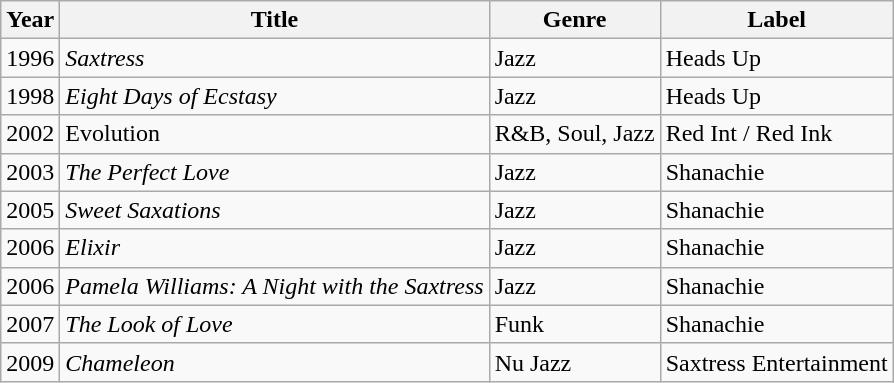<table class="wikitable">
<tr>
<th>Year</th>
<th>Title</th>
<th>Genre</th>
<th>Label</th>
</tr>
<tr>
<td>1996</td>
<td><em>Saxtress</em></td>
<td>Jazz</td>
<td>Heads Up</td>
</tr>
<tr>
<td>1998</td>
<td><em>Eight Days of Ecstasy</em></td>
<td>Jazz</td>
<td>Heads Up</td>
</tr>
<tr>
<td>2002</td>
<td>Evolution</td>
<td>R&B, Soul, Jazz</td>
<td>Red Int / Red Ink</td>
</tr>
<tr>
<td>2003</td>
<td><em>The Perfect Love</em></td>
<td>Jazz</td>
<td>Shanachie</td>
</tr>
<tr>
<td>2005</td>
<td><em>Sweet Saxations</em></td>
<td>Jazz</td>
<td>Shanachie</td>
</tr>
<tr>
<td>2006</td>
<td><em>Elixir</em></td>
<td>Jazz</td>
<td>Shanachie</td>
</tr>
<tr>
<td>2006</td>
<td><em>Pamela Williams: A Night with the Saxtress</em></td>
<td>Jazz</td>
<td>Shanachie</td>
</tr>
<tr>
<td>2007</td>
<td><em>The Look of Love</em></td>
<td>Funk</td>
<td>Shanachie</td>
</tr>
<tr>
<td>2009</td>
<td><em>Chameleon</em></td>
<td>Nu Jazz</td>
<td>Saxtress Entertainment</td>
</tr>
</table>
